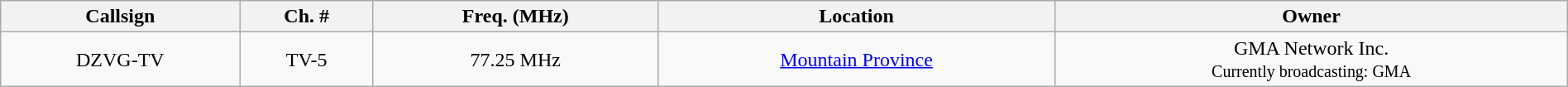<table class="wikitable" style="width:100%; text-align:center;">
<tr>
<th>Callsign</th>
<th>Ch. #</th>
<th>Freq. (MHz)</th>
<th>Location</th>
<th>Owner</th>
</tr>
<tr>
<td>DZVG-TV</td>
<td>TV-5</td>
<td>77.25 MHz</td>
<td><a href='#'>Mountain Province</a></td>
<td>GMA Network Inc.<br><small>Currently broadcasting: GMA</small></td>
</tr>
</table>
